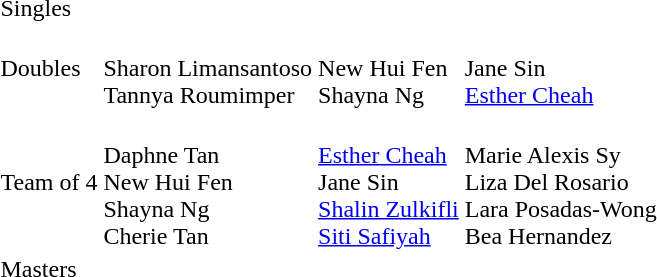<table>
<tr>
<td>Singles<br></td>
<td></td>
<td></td>
<td></td>
</tr>
<tr>
<td>Doubles<br></td>
<td><br>Sharon Limansantoso<br>Tannya Roumimper</td>
<td><br>New Hui Fen<br>Shayna Ng</td>
<td><br>Jane Sin<br><a href='#'>Esther Cheah</a></td>
</tr>
<tr>
<td>Team of 4<br></td>
<td><br>Daphne Tan<br>New Hui Fen<br>Shayna Ng<br>Cherie Tan</td>
<td><br><a href='#'>Esther Cheah</a><br>Jane Sin<br><a href='#'>Shalin Zulkifli</a><br><a href='#'>Siti Safiyah</a></td>
<td><br>Marie Alexis Sy<br>Liza Del Rosario<br>Lara Posadas-Wong<br>Bea Hernandez</td>
</tr>
<tr>
<td>Masters<br></td>
<td></td>
<td></td>
<td></td>
</tr>
</table>
